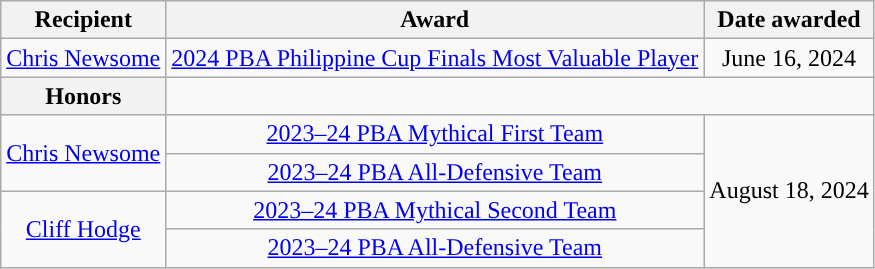<table class="wikitable sortable sortable" style="text-align: center">
<tr>
<th>Recipient</th>
<th>Award</th>
<th>Date awarded</th>
</tr>
<tr>
<td><a href='#'>Chris Newsome</a></td>
<td><a href='#'>2024 PBA Philippine Cup Finals Most Valuable Player</a></td>
<td>June 16, 2024</td>
</tr>
<tr>
<th>Honors</th>
</tr>
<tr>
<td rowspan=2><a href='#'>Chris Newsome</a></td>
<td><a href='#'>2023–24 PBA Mythical First Team</a></td>
<td rowspan=4>August 18, 2024</td>
</tr>
<tr>
<td><a href='#'>2023–24 PBA All-Defensive Team</a></td>
</tr>
<tr>
<td rowspan=2><a href='#'>Cliff Hodge</a></td>
<td><a href='#'>2023–24 PBA Mythical Second Team</a></td>
</tr>
<tr>
<td><a href='#'>2023–24 PBA All-Defensive Team</a></td>
</tr>
</table>
